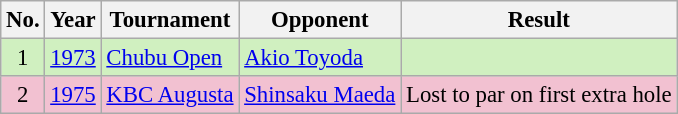<table class="wikitable" style="font-size:95%;">
<tr>
<th>No.</th>
<th>Year</th>
<th>Tournament</th>
<th>Opponent</th>
<th>Result</th>
</tr>
<tr style="background:#D0F0C0;">
<td align=center>1</td>
<td><a href='#'>1973</a></td>
<td><a href='#'>Chubu Open</a></td>
<td> <a href='#'>Akio Toyoda</a></td>
<td></td>
</tr>
<tr style="background:#F2C1D1;">
<td align=center>2</td>
<td><a href='#'>1975</a></td>
<td><a href='#'>KBC Augusta</a></td>
<td> <a href='#'>Shinsaku Maeda</a></td>
<td>Lost to par on first extra hole</td>
</tr>
</table>
